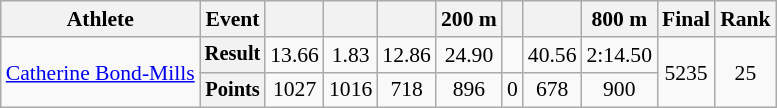<table class="wikitable" style="font-size:90%">
<tr>
<th>Athlete</th>
<th>Event</th>
<th></th>
<th></th>
<th></th>
<th>200 m</th>
<th></th>
<th></th>
<th>800 m</th>
<th>Final</th>
<th>Rank</th>
</tr>
<tr align=center>
<td rowspan=2 align=left><a href='#'>Catherine Bond-Mills</a></td>
<th style="font-size:95%">Result</th>
<td>13.66</td>
<td>1.83</td>
<td>12.86</td>
<td>24.90</td>
<td></td>
<td>40.56</td>
<td>2:14.50</td>
<td rowspan=2>5235</td>
<td rowspan=2>25</td>
</tr>
<tr align=center>
<th style="font-size:95%">Points</th>
<td>1027</td>
<td>1016</td>
<td>718</td>
<td>896</td>
<td>0</td>
<td>678</td>
<td>900</td>
</tr>
</table>
